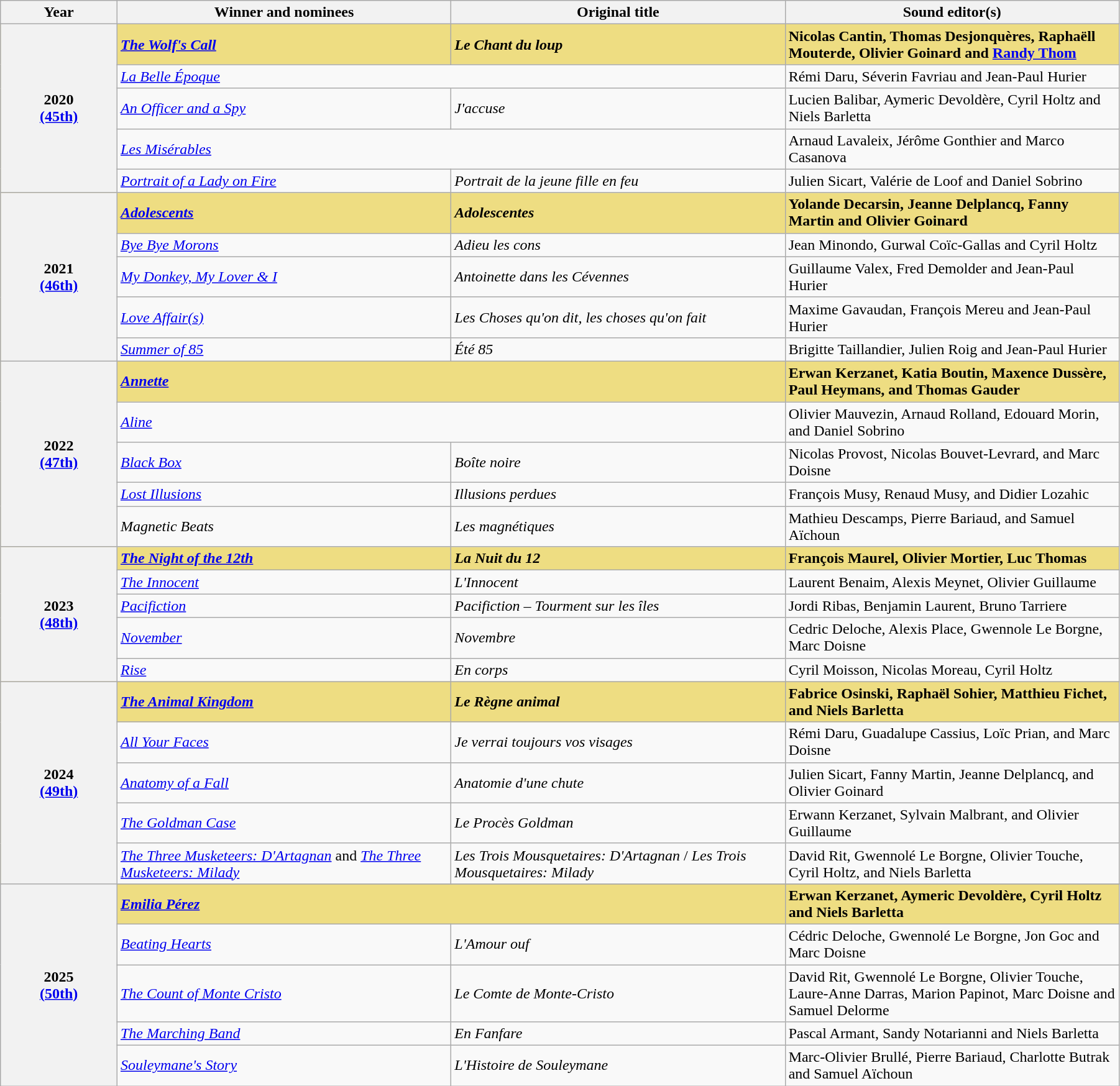<table class="wikitable" width="95%" cellpadding="5">
<tr>
<th width="100">Year</th>
<th width="300">Winner and nominees</th>
<th width="300">Original title</th>
<th width="300">Sound editor(s)</th>
</tr>
<tr style="background:#eedd82;">
<th rowspan="5">2020<br><a href='#'>(45th)</a></th>
<td><em><a href='#'><strong>The Wolf's Call</strong></a></em></td>
<td><strong><em>Le Chant du loup</em></strong></td>
<td><strong>Nicolas Cantin, Thomas Desjonquères, Raphaëll Mouterde, Olivier Goinard and <a href='#'>Randy Thom</a></strong></td>
</tr>
<tr>
<td colspan="2"><em><a href='#'>La Belle Époque</a></em></td>
<td>Rémi Daru, Séverin Favriau and Jean-Paul Hurier</td>
</tr>
<tr>
<td><em><a href='#'>An Officer and a Spy</a></em></td>
<td><em>J'accuse</em></td>
<td>Lucien Balibar, Aymeric Devoldère, Cyril Holtz and Niels Barletta</td>
</tr>
<tr>
<td colspan="2"><em><a href='#'>Les Misérables</a></em></td>
<td>Arnaud Lavaleix, Jérôme Gonthier and Marco Casanova</td>
</tr>
<tr>
<td><em><a href='#'>Portrait of a Lady on Fire</a></em></td>
<td><em>Portrait de la jeune fille en feu</em></td>
<td>Julien Sicart, Valérie de Loof and Daniel Sobrino</td>
</tr>
<tr style="background:#eedd82;">
<th rowspan="5">2021<br><a href='#'>(46th)</a><br></th>
<td><em><a href='#'><strong>Adolescents</strong></a></em></td>
<td><strong><em>Adolescentes</em></strong></td>
<td><strong>Yolande Decarsin, Jeanne Delplancq, Fanny Martin and Olivier Goinard</strong></td>
</tr>
<tr>
<td><em><a href='#'>Bye Bye Morons</a></em></td>
<td><em>Adieu les cons</em></td>
<td>Jean Minondo, Gurwal Coïc-Gallas and Cyril Holtz</td>
</tr>
<tr>
<td><em><a href='#'>My Donkey, My Lover & I</a></em></td>
<td><em>Antoinette dans les Cévennes</em></td>
<td>Guillaume Valex, Fred Demolder and Jean-Paul Hurier</td>
</tr>
<tr>
<td><em><a href='#'>Love Affair(s)</a></em></td>
<td><em>Les Choses qu'on dit, les choses qu'on fait</em></td>
<td>Maxime Gavaudan, François Mereu and Jean-Paul Hurier</td>
</tr>
<tr>
<td><em><a href='#'>Summer of 85</a></em></td>
<td><em>Été 85</em></td>
<td>Brigitte Taillandier, Julien Roig and Jean-Paul Hurier</td>
</tr>
<tr style="background:#eedd82;">
<th rowspan="5">2022<br><a href='#'>(47th)</a></th>
<td colspan="2"><em><a href='#'><strong>Annette</strong></a></em></td>
<td><strong>Erwan Kerzanet, Katia Boutin, Maxence Dussère, Paul Heymans, and Thomas Gauder</strong></td>
</tr>
<tr>
<td colspan="2"><em><a href='#'>Aline</a></em></td>
<td>Olivier Mauvezin, Arnaud Rolland, Edouard Morin, and Daniel Sobrino</td>
</tr>
<tr>
<td><em><a href='#'>Black Box</a></em></td>
<td><em>Boîte noire</em></td>
<td>Nicolas Provost, Nicolas Bouvet-Levrard, and Marc Doisne</td>
</tr>
<tr>
<td><em><a href='#'>Lost Illusions</a></em></td>
<td><em>Illusions perdues</em></td>
<td>François Musy, Renaud Musy, and Didier Lozahic</td>
</tr>
<tr>
<td><em>Magnetic Beats</em></td>
<td><em>Les magnétiques</em></td>
<td>Mathieu Descamps, Pierre Bariaud, and Samuel Aïchoun</td>
</tr>
<tr style="background:#eedd82;">
<th rowspan="5">2023<br><a href='#'>(48th)</a></th>
<td><strong><em><a href='#'>The Night of the 12th</a></em></strong></td>
<td><strong><em>La Nuit du 12</em></strong></td>
<td><strong>François Maurel, Olivier Mortier, Luc Thomas</strong></td>
</tr>
<tr>
<td><em><a href='#'>The Innocent</a></em></td>
<td><em>L'Innocent</em></td>
<td>Laurent Benaim, Alexis Meynet, Olivier Guillaume</td>
</tr>
<tr>
<td><em><a href='#'>Pacifiction</a></em></td>
<td><em>Pacifiction – Tourment sur les îles</em></td>
<td>Jordi Ribas, Benjamin Laurent, Bruno Tarriere</td>
</tr>
<tr>
<td><em><a href='#'>November</a></em></td>
<td><em>Novembre</em></td>
<td>Cedric Deloche, Alexis Place, Gwennole Le Borgne, Marc Doisne</td>
</tr>
<tr>
<td><em><a href='#'>Rise</a></em></td>
<td><em>En corps</em></td>
<td>Cyril Moisson, Nicolas Moreau, Cyril Holtz</td>
</tr>
<tr style="background:#eedd82;">
<th rowspan="5">2024<br><a href='#'>(49th)</a></th>
<td><strong><em><a href='#'>The Animal Kingdom</a></em></strong></td>
<td><strong><em>Le Règne animal</em></strong></td>
<td><strong>Fabrice Osinski, Raphaël Sohier, Matthieu Fichet, and Niels Barletta</strong></td>
</tr>
<tr>
<td><em><a href='#'>All Your Faces</a></em></td>
<td><em>Je verrai toujours vos visages</em></td>
<td>Rémi Daru, Guadalupe Cassius, Loïc Prian, and Marc Doisne</td>
</tr>
<tr>
<td><em><a href='#'>Anatomy of a Fall</a></em></td>
<td><em>Anatomie d'une chute</em></td>
<td>Julien Sicart, Fanny Martin, Jeanne Delplancq, and Olivier Goinard</td>
</tr>
<tr>
<td><em><a href='#'>The Goldman Case</a></em></td>
<td><em>Le Procès Goldman</em></td>
<td>Erwann Kerzanet, Sylvain Malbrant, and Olivier Guillaume</td>
</tr>
<tr>
<td><em><a href='#'>The Three Musketeers: D'Artagnan</a></em> and <em><a href='#'>The Three Musketeers: Milady</a></em></td>
<td><em>Les Trois Mousquetaires: D'Artagnan</em> / <em>Les Trois Mousquetaires: Milady</em></td>
<td>David Rit, Gwennolé Le Borgne, Olivier Touche, Cyril Holtz, and Niels Barletta</td>
</tr>
<tr>
<th rowspan="6">2025<br><a href='#'>(50th)</a></th>
</tr>
<tr style="background:#eedd82;">
<td colspan="2"><strong><em><a href='#'>Emilia Pérez</a></em></strong></td>
<td><strong>Erwan Kerzanet, Aymeric Devoldère, Cyril Holtz and Niels Barletta</strong></td>
</tr>
<tr>
<td><em><a href='#'>Beating Hearts</a></em></td>
<td><em>L'Amour ouf</em></td>
<td>Cédric Deloche, Gwennolé Le Borgne, Jon Goc and Marc Doisne</td>
</tr>
<tr>
<td><em><a href='#'>The Count of Monte Cristo</a></em></td>
<td><em>Le Comte de Monte-Cristo</em></td>
<td>David Rit, Gwennolé Le Borgne, Olivier Touche, Laure-Anne Darras, Marion Papinot, Marc Doisne and Samuel Delorme</td>
</tr>
<tr>
<td><em><a href='#'>The Marching Band</a></em></td>
<td><em>En Fanfare</em></td>
<td>Pascal Armant, Sandy Notarianni and Niels Barletta</td>
</tr>
<tr>
<td><em><a href='#'>Souleymane's Story</a></em></td>
<td><em>L'Histoire de Souleymane</em></td>
<td>Marc-Olivier Brullé, Pierre Bariaud, Charlotte Butrak and Samuel Aïchoun</td>
</tr>
</table>
